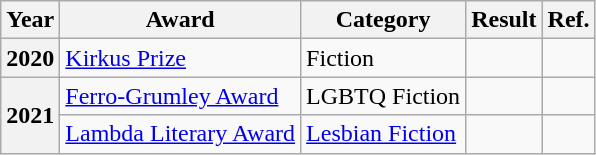<table class="wikitable sortable mw-collapsible">
<tr>
<th>Year</th>
<th>Award</th>
<th>Category</th>
<th>Result</th>
<th>Ref.</th>
</tr>
<tr>
<th>2020</th>
<td><a href='#'>Kirkus Prize</a></td>
<td>Fiction</td>
<td></td>
<td></td>
</tr>
<tr>
<th rowspan="2">2021</th>
<td><a href='#'>Ferro-Grumley Award</a></td>
<td>LGBTQ Fiction</td>
<td></td>
<td></td>
</tr>
<tr>
<td><a href='#'>Lambda Literary Award</a></td>
<td><a href='#'>Lesbian Fiction</a></td>
<td></td>
<td></td>
</tr>
</table>
